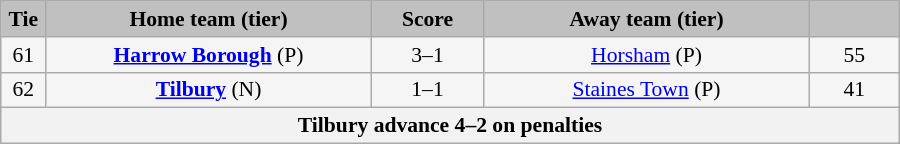<table class="wikitable" style="width: 600px; background:WhiteSmoke; text-align:center; font-size:90%">
<tr>
<td scope="col" style="width:  5.00%; background:silver;"><strong>Tie</strong></td>
<td scope="col" style="width: 36.25%; background:silver;"><strong>Home team (tier)</strong></td>
<td scope="col" style="width: 12.50%; background:silver;"><strong>Score</strong></td>
<td scope="col" style="width: 36.25%; background:silver;"><strong>Away team (tier)</strong></td>
<td scope="col" style="width: 10.00%; background:silver;"><strong></strong></td>
</tr>
<tr>
<td>61</td>
<td><strong><a href='#'>Harrow Borough</a></strong> (P)</td>
<td>3–1</td>
<td><a href='#'>Horsham</a> (P)</td>
<td>55</td>
</tr>
<tr>
<td>62</td>
<td><strong><a href='#'>Tilbury</a></strong> (N)</td>
<td>1–1 </td>
<td><a href='#'>Staines Town</a> (P)</td>
<td>41</td>
</tr>
<tr>
<th colspan="5">Tilbury advance 4–2 on penalties</th>
</tr>
</table>
